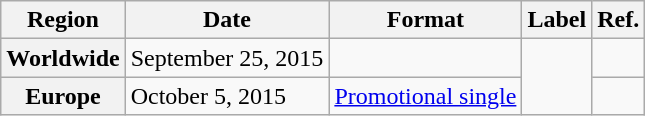<table class="wikitable plainrowheaders">
<tr>
<th scope="col">Region</th>
<th scope="col">Date</th>
<th scope="col">Format</th>
<th scope="col">Label</th>
<th scope="col">Ref.</th>
</tr>
<tr>
<th scope="row">Worldwide</th>
<td>September 25, 2015</td>
<td></td>
<td rowspan="2"></td>
<td></td>
</tr>
<tr>
<th scope="row">Europe</th>
<td>October 5, 2015</td>
<td><a href='#'>Promotional single</a></td>
<td></td>
</tr>
</table>
